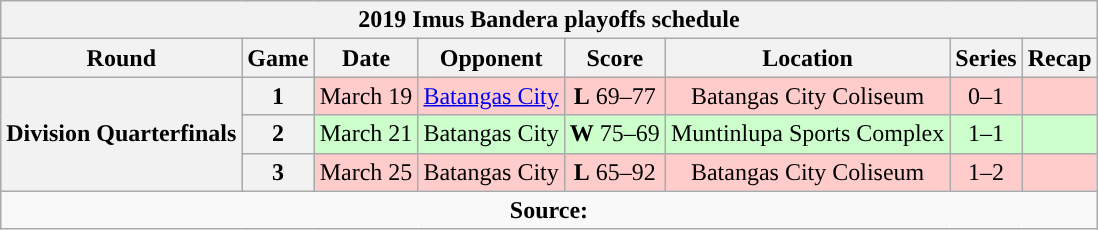<table class="wikitable" style="text-align:center">
<tr>
<th colspan=8>2019 Imus Bandera playoffs schedule</th>
</tr>
<tr>
<th>Round</th>
<th>Game</th>
<th>Date</th>
<th>Opponent</th>
<th>Score</th>
<th>Location</th>
<th>Series</th>
<th>Recap<br></th>
</tr>
<tr style="background:#fcc">
<th rowspan=3>Division Quarterfinals</th>
<th>1</th>
<td>March 19</td>
<td><a href='#'>Batangas City</a></td>
<td><strong>L</strong> 69–77</td>
<td>Batangas City Coliseum</td>
<td>0–1</td>
<td></td>
</tr>
<tr style="background:#cfc">
<th>2</th>
<td>March 21</td>
<td>Batangas City</td>
<td><strong>W</strong> 75–69</td>
<td>Muntinlupa Sports Complex</td>
<td>1–1</td>
<td></td>
</tr>
<tr style="background:#fcc">
<th>3</th>
<td>March 25</td>
<td>Batangas City</td>
<td><strong>L</strong> 65–92</td>
<td>Batangas City Coliseum</td>
<td>1–2</td>
<td></td>
</tr>
<tr>
<td colspan=8 align=center><strong>Source: </strong></td>
</tr>
</table>
